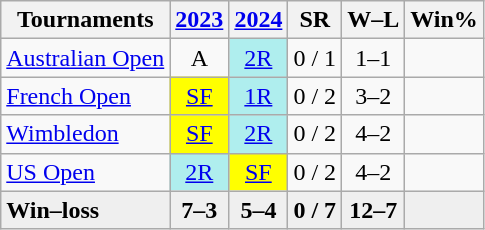<table class=wikitable style=text-align:center>
<tr>
<th>Tournaments</th>
<th><a href='#'>2023</a></th>
<th><a href='#'>2024</a></th>
<th>SR</th>
<th>W–L</th>
<th>Win%</th>
</tr>
<tr>
<td align=left><a href='#'>Australian Open</a></td>
<td>A</td>
<td bgcolor=afeeee><a href='#'>2R</a></td>
<td>0 / 1</td>
<td>1–1</td>
<td></td>
</tr>
<tr>
<td align=left><a href='#'>French Open</a></td>
<td bgcolor="yellow"><a href='#'>SF</a></td>
<td bgcolor=afeeee><a href='#'>1R</a></td>
<td>0 / 2</td>
<td>3–2</td>
<td></td>
</tr>
<tr>
<td align=left><a href='#'>Wimbledon</a></td>
<td bgcolor="yellow"><a href='#'>SF</a></td>
<td bgcolor=afeeee><a href='#'>2R</a></td>
<td>0 / 2</td>
<td>4–2</td>
<td></td>
</tr>
<tr>
<td align=left><a href='#'>US Open</a></td>
<td bgcolor=afeeee><a href='#'>2R</a></td>
<td bgcolor="yellow"><a href='#'>SF</a></td>
<td>0 / 2</td>
<td>4–2</td>
<td></td>
</tr>
<tr style=background:#efefef;font-weight:bold>
<td style=text-align:left>Win–loss</td>
<td>7–3</td>
<td>5–4</td>
<td>0 / 7</td>
<td>12–7</td>
<td></td>
</tr>
</table>
